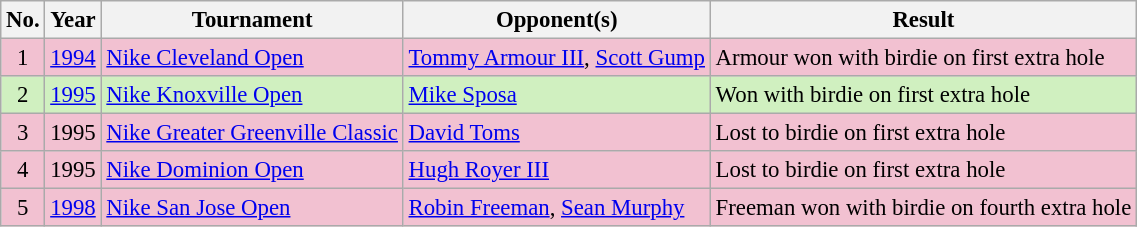<table class="wikitable" style="font-size:95%;">
<tr>
<th>No.</th>
<th>Year</th>
<th>Tournament</th>
<th>Opponent(s)</th>
<th>Result</th>
</tr>
<tr style="background:#F2C1D1;">
<td align=center>1</td>
<td><a href='#'>1994</a></td>
<td><a href='#'>Nike Cleveland Open</a></td>
<td> <a href='#'>Tommy Armour III</a>,  <a href='#'>Scott Gump</a></td>
<td>Armour won with birdie on first extra hole</td>
</tr>
<tr style="background:#D0F0C0;">
<td align=center>2</td>
<td><a href='#'>1995</a></td>
<td><a href='#'>Nike Knoxville Open</a></td>
<td> <a href='#'>Mike Sposa</a></td>
<td>Won with birdie on first extra hole</td>
</tr>
<tr style="background:#F2C1D1;">
<td align=center>3</td>
<td>1995</td>
<td><a href='#'>Nike Greater Greenville Classic</a></td>
<td> <a href='#'>David Toms</a></td>
<td>Lost to birdie on first extra hole</td>
</tr>
<tr style="background:#F2C1D1;">
<td align=center>4</td>
<td>1995</td>
<td><a href='#'>Nike Dominion Open</a></td>
<td> <a href='#'>Hugh Royer III</a></td>
<td>Lost to birdie on first extra hole</td>
</tr>
<tr style="background:#F2C1D1;">
<td align=center>5</td>
<td><a href='#'>1998</a></td>
<td><a href='#'>Nike San Jose Open</a></td>
<td> <a href='#'>Robin Freeman</a>,  <a href='#'>Sean Murphy</a></td>
<td>Freeman won with birdie on fourth extra hole</td>
</tr>
</table>
